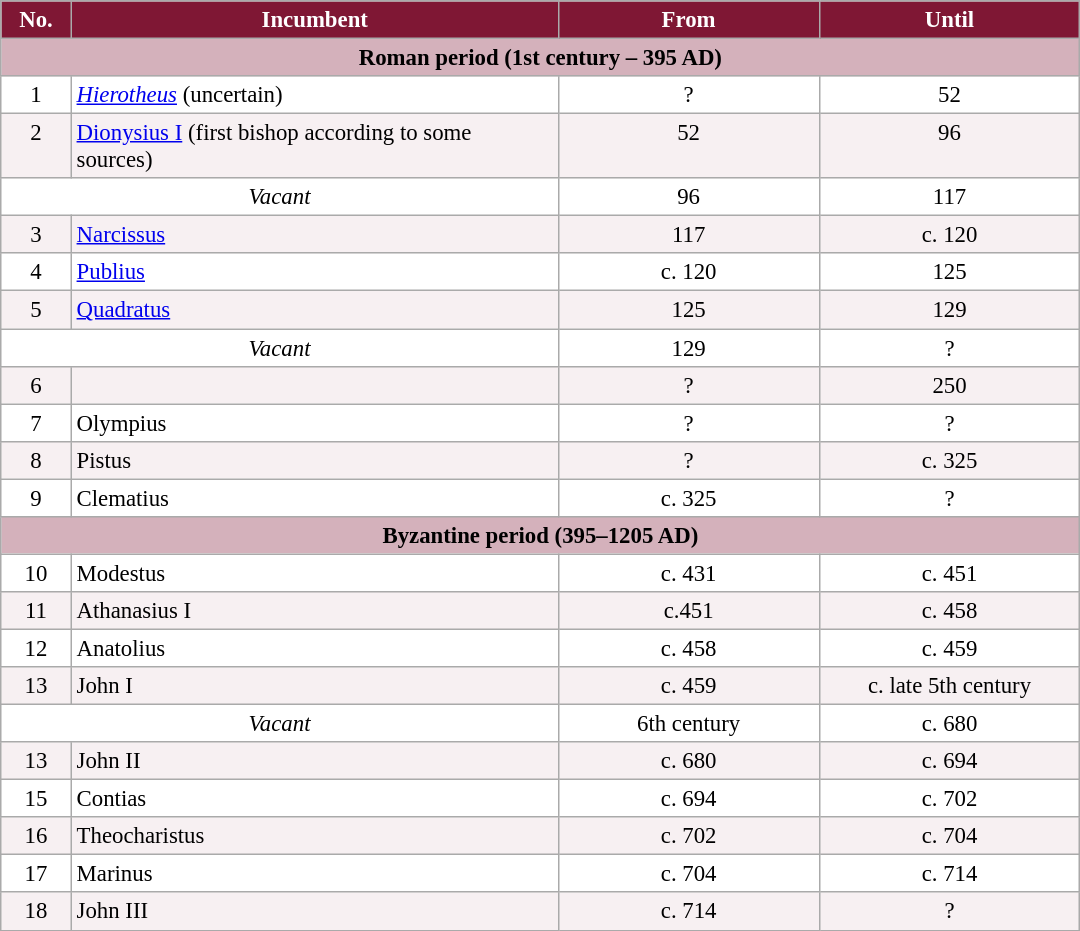<table class="wikitable" style="font-size:95%; width:57%;">
<tr>
<th style="background-color: #7F1734;  color: white;" width="4%">No.</th>
<th style="background-color: #7F1734;  color: white;" width="28%">Incumbent</th>
<th style="background-color: #7F1734;  color: white;" width="15%">From</th>
<th style="background-color: #7F1734;  color: white;" width="15%">Until</th>
</tr>
<tr align=center>
<th style="background-color: #D4B1BB;" colspan="4">Roman period (1st century – 395 AD)</th>
</tr>
<tr valign=top bgcolor="white">
<td align=center>1</td>
<td><em><a href='#'>Hierotheus</a></em> (uncertain)</td>
<td align=center>?</td>
<td align=center>52</td>
</tr>
<tr valign=top bgcolor="#F7F0F2">
<td align=center>2</td>
<td><a href='#'>Dionysius I</a> (first bishop according to some sources)</td>
<td align=center>52</td>
<td align=center>96</td>
</tr>
<tr valign=top bgcolor="white">
<td colspan="2" align="center"><em>Vacant</em></td>
<td align="center">96</td>
<td align="center">117</td>
</tr>
<tr valign=top bgcolor="#F7F0F2">
<td align=center>3</td>
<td><a href='#'>Narcissus</a></td>
<td align=center>117</td>
<td align=center>c. 120</td>
</tr>
<tr valign=top bgcolor="white">
<td align=center>4</td>
<td><a href='#'>Publius</a></td>
<td align=center>c. 120</td>
<td align=center>125</td>
</tr>
<tr valign=top bgcolor="#F7F0F2">
<td align=center>5</td>
<td><a href='#'>Quadratus</a></td>
<td align=center>125</td>
<td align=center>129</td>
</tr>
<tr valign=top bgcolor="white">
<td colspan="2" align="center"><em>Vacant</em></td>
<td align="center">129</td>
<td align="center">?</td>
</tr>
<tr valign=top bgcolor="#F7F0F2">
<td align=center>6</td>
<td></td>
<td align=center>?</td>
<td align=center>250</td>
</tr>
<tr valign=top bgcolor="white">
<td align=center>7</td>
<td>Olympius</td>
<td align=center>?</td>
<td align=center>?</td>
</tr>
<tr valign=top bgcolor="#F7F0F2">
<td align=center>8</td>
<td>Pistus</td>
<td align=center>?</td>
<td align=center>c. 325</td>
</tr>
<tr valign=top bgcolor="white">
<td align=center>9</td>
<td>Clematius</td>
<td align=center>c. 325</td>
<td align=center>?</td>
</tr>
<tr align=center>
<th style="background-color: #D4B1BB;" colspan="4">Byzantine period (395–1205 AD)</th>
</tr>
<tr valign=top bgcolor="white">
<td align=center>10</td>
<td>Modestus</td>
<td align=center>c. 431</td>
<td align=center>c. 451</td>
</tr>
<tr valign=top bgcolor="#F7F0F2">
<td align=center>11</td>
<td>Athanasius I</td>
<td align=center>c.451</td>
<td align=center>c. 458</td>
</tr>
<tr valign=top bgcolor="white">
<td align=center>12</td>
<td>Anatolius</td>
<td align=center>c. 458</td>
<td align=center>c. 459</td>
</tr>
<tr valign=top bgcolor="#F7F0F2">
<td align=center>13</td>
<td>John I</td>
<td align=center>c. 459</td>
<td align=center>c. late 5th century</td>
</tr>
<tr valign=top bgcolor="white">
<td colspan="2" align="center"><em>Vacant</em></td>
<td align="center">6th century</td>
<td align="center">c. 680</td>
</tr>
<tr valign=top bgcolor="#F7F0F2">
<td align=center>13</td>
<td>John II</td>
<td align=center>c. 680</td>
<td align=center>c. 694</td>
</tr>
<tr valign=top bgcolor="white">
<td align=center>15</td>
<td>Contias</td>
<td align=center>c. 694</td>
<td align=center>c. 702</td>
</tr>
<tr valign=top bgcolor="#F7F0F2">
<td align=center>16</td>
<td>Theocharistus</td>
<td align=center>c. 702</td>
<td align=center>c. 704</td>
</tr>
<tr valign=top bgcolor="white">
<td align=center>17</td>
<td>Marinus</td>
<td align=center>c. 704</td>
<td align=center>c. 714</td>
</tr>
<tr valign=top bgcolor="#F7F0F2">
<td align=center>18</td>
<td>John III</td>
<td align=center>c. 714</td>
<td align=center>?</td>
</tr>
</table>
